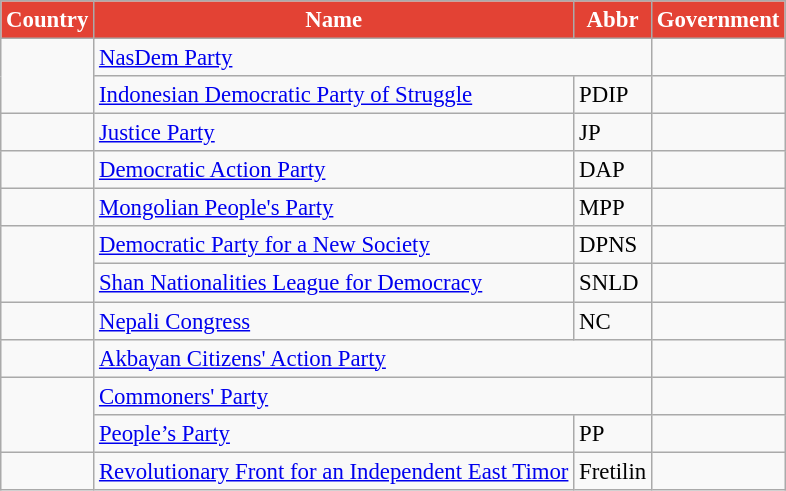<table class="wikitable sortable" style="text-align:left; font-size:95%">
<tr>
<th style="background:#E34234; color:#fff;">Country</th>
<th style="background:#E34234; color:#fff;">Name</th>
<th style="background:#E34234; color:#fff;">Abbr</th>
<th style="background:#E34234; color:#fff;">Government</th>
</tr>
<tr>
<td rowspan="2"></td>
<td colspan="2"><a href='#'>NasDem Party</a></td>
<td></td>
</tr>
<tr>
<td><a href='#'>Indonesian Democratic Party of Struggle</a></td>
<td>PDIP</td>
<td></td>
</tr>
<tr>
<td></td>
<td><a href='#'>Justice Party</a></td>
<td>JP</td>
<td></td>
</tr>
<tr>
<td></td>
<td><a href='#'>Democratic Action Party</a></td>
<td>DAP</td>
<td></td>
</tr>
<tr>
<td></td>
<td><a href='#'>Mongolian People's Party</a></td>
<td>MPP</td>
<td></td>
</tr>
<tr>
<td rowspan="2"></td>
<td><a href='#'>Democratic Party for a New Society</a></td>
<td>DPNS</td>
<td></td>
</tr>
<tr>
<td><a href='#'>Shan Nationalities League for Democracy</a></td>
<td>SNLD</td>
<td></td>
</tr>
<tr>
<td></td>
<td><a href='#'>Nepali Congress</a></td>
<td>NC</td>
<td></td>
</tr>
<tr>
<td></td>
<td colspan="2"><a href='#'>Akbayan Citizens' Action Party</a></td>
<td></td>
</tr>
<tr>
<td rowspan="2"></td>
<td colspan="2"><a href='#'>Commoners' Party</a></td>
<td></td>
</tr>
<tr>
<td><a href='#'>People’s Party</a></td>
<td>PP</td>
<td></td>
</tr>
<tr>
<td></td>
<td><a href='#'>Revolutionary Front for an Independent East Timor</a></td>
<td>Fretilin</td>
<td></td>
</tr>
</table>
